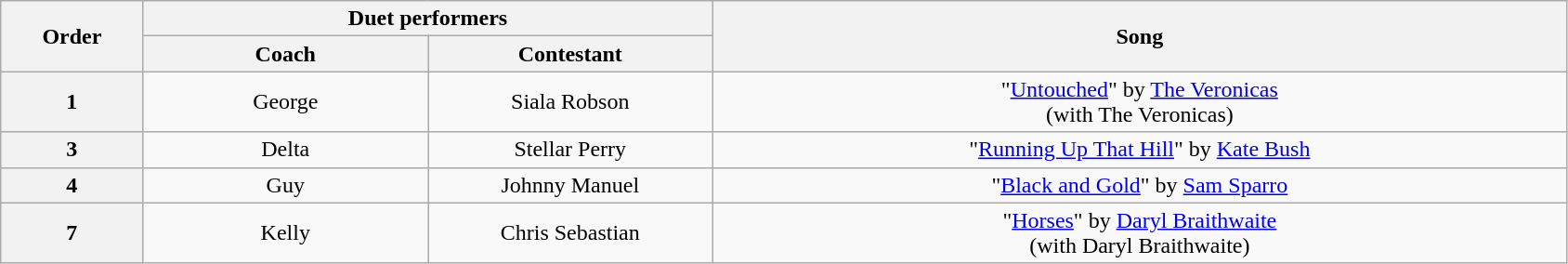<table class="wikitable" style="text-align:center; width:89%;">
<tr>
<th rowspan="2" width="5%">Order</th>
<th colspan="2">Duet performers</th>
<th rowspan="2" width="30%">Song</th>
</tr>
<tr>
<th width="10%">Coach</th>
<th width="10%">Contestant</th>
</tr>
<tr>
<th scope="row">1</th>
<td>George</td>
<td>Siala Robson</td>
<td>"<a href='#'>Untouched</a>" by <a href='#'>The Veronicas</a><br>(with The Veronicas)</td>
</tr>
<tr>
<th scope="row">3</th>
<td>Delta</td>
<td>Stellar Perry</td>
<td>"<a href='#'>Running Up That Hill</a>" by <a href='#'>Kate Bush</a></td>
</tr>
<tr>
<th scope="row">4</th>
<td>Guy</td>
<td>Johnny Manuel</td>
<td>"<a href='#'>Black and Gold</a>" by <a href='#'>Sam Sparro</a></td>
</tr>
<tr>
<th scope="row">7</th>
<td>Kelly</td>
<td>Chris Sebastian</td>
<td>"<a href='#'>Horses</a>" by <a href='#'>Daryl Braithwaite</a><br>(with Daryl Braithwaite)</td>
</tr>
</table>
